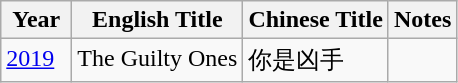<table class="wikitable">
<tr>
<th align="left" valign="top" width="40">Year</th>
<th align="left" valign="top">English Title</th>
<th align="left" valign="top">Chinese Title</th>
<th align="left" valign="top">Notes</th>
</tr>
<tr>
<td align="left" valign="top"><a href='#'>2019</a></td>
<td align="left" valign="top">The Guilty Ones</td>
<td align="left" valign="top">你是凶手</td>
<td align="left" valign="top"></td>
</tr>
</table>
